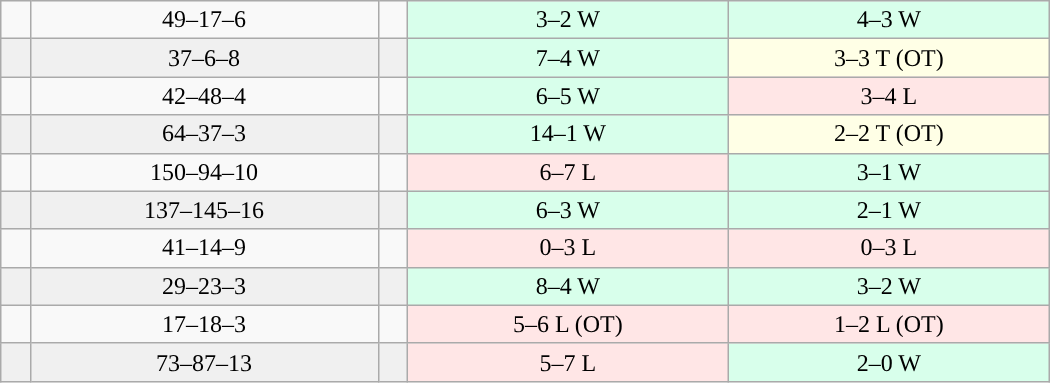<table class="wikitable" width=700>
<tr align="center">
<td><strong><a href='#'></a></strong></td>
<td>49–17–6</td>
<td></td>
<td bgcolor=D8FFEB>3–2 W</td>
<td bgcolor=D8FFEB>4–3 W</td>
</tr>
<tr align="center" bgcolor="#f0f0f0">
<td><strong><a href='#'></a></strong></td>
<td>37–6–8</td>
<td></td>
<td bgcolor=D8FFEB>7–4 W</td>
<td bgcolor=FFFFE6>3–3 T (OT)</td>
</tr>
<tr align="center">
<td><strong><a href='#'></a></strong></td>
<td>42–48–4</td>
<td></td>
<td bgcolor=D8FFEB>6–5 W</td>
<td bgcolor=FFE6E6>3–4 L</td>
</tr>
<tr align="center" bgcolor="#f0f0f0">
<td><strong><a href='#'></a></strong></td>
<td>64–37–3</td>
<td></td>
<td bgcolor=D8FFEB>14–1 W</td>
<td bgcolor=FFFFE6>2–2 T (OT)</td>
</tr>
<tr align="center">
<td><strong><a href='#'></a></strong></td>
<td>150–94–10</td>
<td></td>
<td bgcolor=FFE6E6>6–7 L</td>
<td bgcolor=D8FFEB>3–1 W</td>
</tr>
<tr align="center" bgcolor="#f0f0f0">
<td><strong><a href='#'></a></strong></td>
<td>137–145–16</td>
<td></td>
<td bgcolor=D8FFEB>6–3 W</td>
<td bgcolor=D8FFEB>2–1 W</td>
</tr>
<tr align="center">
<td><strong><a href='#'></a></strong></td>
<td>41–14–9</td>
<td></td>
<td bgcolor=FFE6E6>0–3 L</td>
<td bgcolor=FFE6E6>0–3 L</td>
</tr>
<tr align="center" bgcolor="#f0f0f0">
<td><strong><a href='#'></a></strong></td>
<td>29–23–3</td>
<td></td>
<td bgcolor=D8FFEB>8–4 W</td>
<td bgcolor=D8FFEB>3–2 W</td>
</tr>
<tr align="center">
<td><strong><a href='#'></a></strong></td>
<td>17–18–3</td>
<td></td>
<td bgcolor=FFE6E6>5–6 L (OT)</td>
<td bgcolor=FFE6E6>1–2 L (OT)</td>
</tr>
<tr align="center" bgcolor="#f0f0f0">
<td><strong><a href='#'></a></strong></td>
<td>73–87–13</td>
<td></td>
<td bgcolor=FFE6E6>5–7 L</td>
<td bgcolor=D8FFEB>2–0 W</td>
</tr>
</table>
